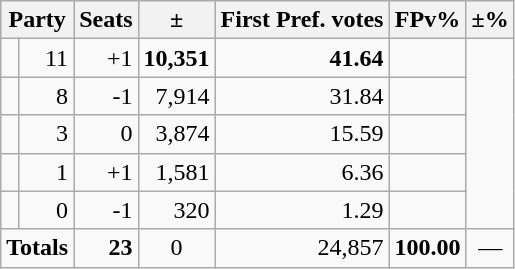<table class=wikitable>
<tr>
<th colspan=2 align=center>Party</th>
<th valign=top>Seats</th>
<th valign=top>±</th>
<th valign=top>First Pref. votes</th>
<th valign=top>FPv%</th>
<th valign=top>±%</th>
</tr>
<tr>
<td></td>
<td align=right>11</td>
<td align=right>+1</td>
<td align=right><strong>10,351</strong></td>
<td align=right><strong>41.64</strong></td>
<td align=right></td>
</tr>
<tr>
<td></td>
<td align=right>8</td>
<td align=right>-1</td>
<td align=right>7,914</td>
<td align=right>31.84</td>
<td align=right></td>
</tr>
<tr>
<td></td>
<td align=right>3</td>
<td align=right>0</td>
<td align=right>3,874</td>
<td align=right>15.59</td>
<td align=right></td>
</tr>
<tr>
<td></td>
<td align=right>1</td>
<td align=right>+1</td>
<td align=right>1,581</td>
<td align=right>6.36</td>
<td align=right></td>
</tr>
<tr>
<td></td>
<td align=right>0</td>
<td align=right>-1</td>
<td align=right>320</td>
<td align=right>1.29</td>
<td align=right></td>
</tr>
<tr>
<td colspan=2 align=center><strong>Totals</strong></td>
<td align=right><strong>23</strong></td>
<td align=center>0</td>
<td align=right>24,857</td>
<td align=center><strong>100.00</strong></td>
<td align=center>—</td>
</tr>
</table>
